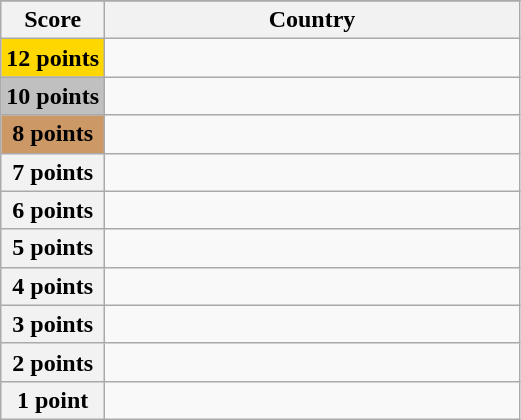<table class="wikitable">
<tr>
</tr>
<tr>
<th scope="col" width="20%">Score</th>
<th scope="col">Country</th>
</tr>
<tr>
<th scope="row" style="background:gold">12 points</th>
<td></td>
</tr>
<tr>
<th scope="row" style="background:silver">10 points</th>
<td></td>
</tr>
<tr>
<th scope="row" style="background:#CC9966">8 points</th>
<td></td>
</tr>
<tr>
<th scope="row">7 points</th>
<td></td>
</tr>
<tr>
<th scope="row">6 points</th>
<td></td>
</tr>
<tr>
<th scope="row">5 points</th>
<td></td>
</tr>
<tr>
<th scope="row">4 points</th>
<td></td>
</tr>
<tr>
<th scope="row">3 points</th>
<td></td>
</tr>
<tr>
<th scope="row">2 points</th>
<td></td>
</tr>
<tr>
<th scope="row">1 point</th>
<td></td>
</tr>
</table>
